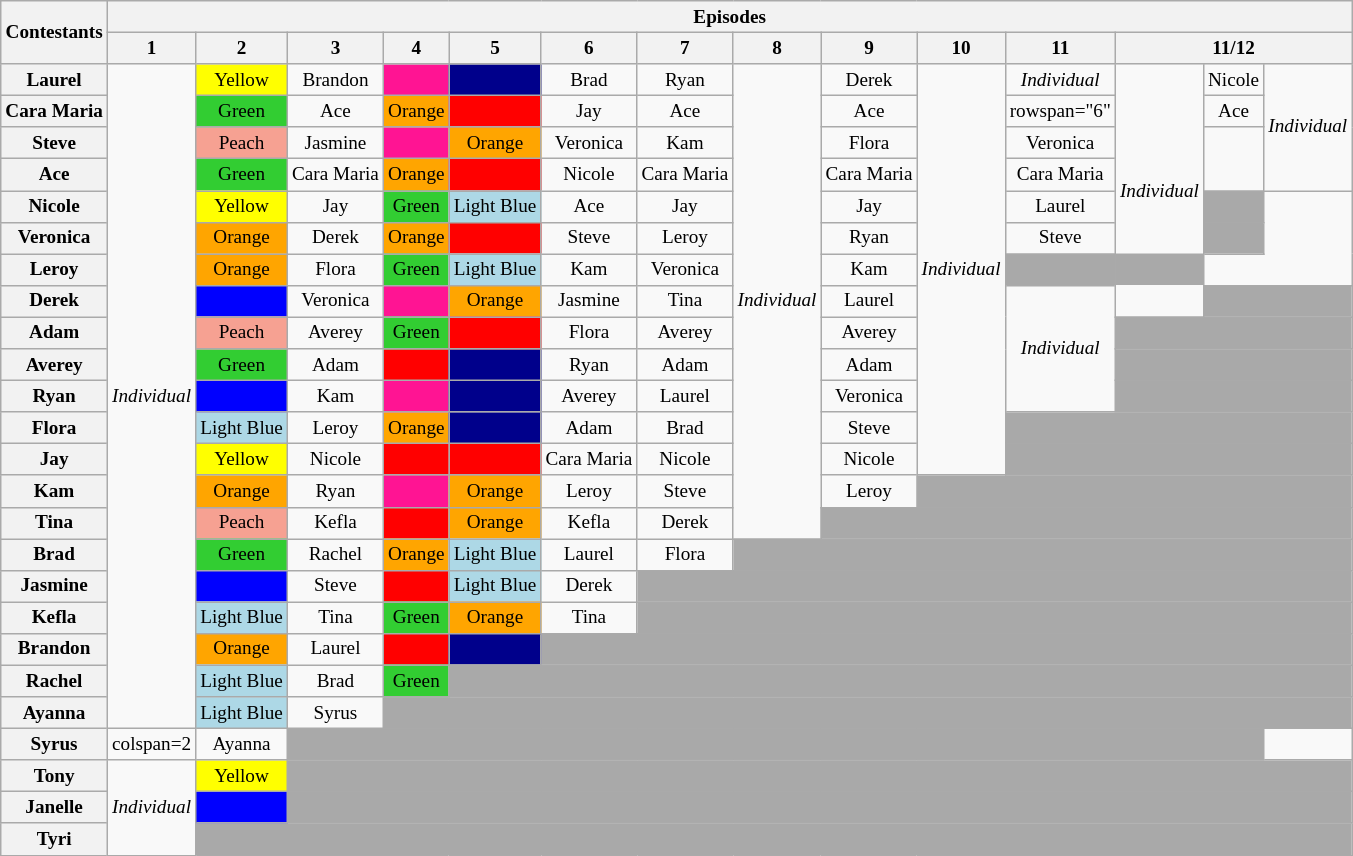<table class="wikitable sortable" style="text-align:center; font-size:80%; white-space:nowrap;">
<tr>
<th rowspan=2>Contestants</th>
<th colspan="14">Episodes</th>
</tr>
<tr>
<th>1</th>
<th>2</th>
<th>3</th>
<th>4</th>
<th>5</th>
<th>6</th>
<th>7</th>
<th>8</th>
<th>9</th>
<th>10</th>
<th>11</th>
<th colspan="3">11/12</th>
</tr>
<tr>
<th>Laurel</th>
<td rowspan="21"><em>Individual</em></td>
<td style="background:yellow">Yellow</td>
<td>Brandon</td>
<td style="background:deeppink"></td>
<td style="background:darkblue"></td>
<td>Brad</td>
<td>Ryan</td>
<td rowspan="15"><em>Individual</em></td>
<td>Derek</td>
<td rowspan="13"><em>Individual</em></td>
<td rowspan="1"><em>Individual</em></td>
<td rowspan="8"><em>Individual</em></td>
<td>Nicole</td>
<td rowspan="4"><em>Individual</em></td>
</tr>
<tr>
<th>Cara Maria</th>
<td style="background:limegreen">Green</td>
<td>Ace</td>
<td style="background: orange">Orange</td>
<td style="background: red"></td>
<td>Jay</td>
<td>Ace</td>
<td>Ace</td>
<td>rowspan="6" </td>
<td>Ace</td>
</tr>
<tr>
<th>Steve</th>
<td style="background:#f6a192">Peach</td>
<td>Jasmine</td>
<td style="background:deeppink"></td>
<td style="background: orange">Orange</td>
<td>Veronica</td>
<td>Kam</td>
<td>Flora</td>
<td>Veronica</td>
</tr>
<tr>
<th>Ace</th>
<td style="background:limegreen">Green</td>
<td>Cara Maria</td>
<td style="background: orange">Orange</td>
<td style="background: red"></td>
<td>Nicole</td>
<td>Cara Maria</td>
<td>Cara Maria</td>
<td>Cara Maria</td>
</tr>
<tr>
<th>Nicole</th>
<td style="background:yellow">Yellow</td>
<td>Jay</td>
<td style="background:limegreen">Green</td>
<td style="background:lightblue">Light Blue</td>
<td>Ace</td>
<td>Jay</td>
<td>Jay</td>
<td>Laurel</td>
<td colspan="1" bgcolor="darkgray"></td>
</tr>
<tr>
<th>Veronica</th>
<td style="background: orange">Orange</td>
<td>Derek</td>
<td style="background: orange">Orange</td>
<td style="background: red"></td>
<td>Steve</td>
<td>Leroy</td>
<td>Ryan</td>
<td>Steve</td>
<td colspan="1" bgcolor="darkgray"></td>
</tr>
<tr>
<th>Leroy</th>
<td style="background: orange">Orange</td>
<td>Flora</td>
<td style="background:limegreen">Green</td>
<td style="background:lightblue">Light Blue</td>
<td>Kam</td>
<td>Veronica</td>
<td>Kam</td>
<td colspan="2" bgcolor="darkgray"></td>
</tr>
<tr>
<th>Derek</th>
<td style="background:blue"></td>
<td>Veronica</td>
<td style="background:deeppink"></td>
<td style="background: orange">Orange</td>
<td>Jasmine</td>
<td>Tina</td>
<td>Laurel</td>
<td rowspan="4"><em>Individual</em></td>
<td colspan="2" bgcolor="darkgray"></td>
</tr>
<tr>
<th>Adam</th>
<td style="background:#f6a192">Peach</td>
<td>Averey</td>
<td style="background:limegreen">Green</td>
<td style="background: red"></td>
<td>Flora</td>
<td>Averey</td>
<td>Averey</td>
<td colspan="3" bgcolor="darkgray"></td>
</tr>
<tr>
<th>Averey</th>
<td style="background:limegreen">Green</td>
<td>Adam</td>
<td style="background: red"></td>
<td style="background:darkblue"></td>
<td>Ryan</td>
<td>Adam</td>
<td>Adam</td>
<td colspan="3" bgcolor="darkgray"></td>
</tr>
<tr>
<th>Ryan</th>
<td style="background:blue"></td>
<td>Kam</td>
<td style="background:deeppink"></td>
<td style="background:darkblue"></td>
<td>Averey</td>
<td>Laurel</td>
<td>Veronica</td>
<td colspan="3" bgcolor="darkgray"></td>
</tr>
<tr>
<th>Flora</th>
<td style="background:lightblue">Light Blue</td>
<td>Leroy</td>
<td style="background: orange">Orange</td>
<td style="background:darkblue"></td>
<td>Adam</td>
<td>Brad</td>
<td>Steve</td>
<td colspan="4" bgcolor="darkgray"></td>
</tr>
<tr>
<th>Jay</th>
<td style="background:yellow">Yellow</td>
<td>Nicole</td>
<td style="background: red"></td>
<td style="background: red"></td>
<td>Cara Maria</td>
<td>Nicole</td>
<td>Nicole</td>
<td colspan="4" bgcolor="darkgray"></td>
</tr>
<tr>
<th>Kam</th>
<td style="background: orange">Orange</td>
<td>Ryan</td>
<td style="background:deeppink"></td>
<td style="background: orange">Orange</td>
<td>Leroy</td>
<td>Steve</td>
<td>Leroy</td>
<td colspan="5" bgcolor="darkgray"></td>
</tr>
<tr>
<th>Tina</th>
<td style="background:#f6a192">Peach</td>
<td>Kefla</td>
<td style="background: red"></td>
<td style="background: orange">Orange</td>
<td>Kefla</td>
<td>Derek</td>
<td colspan="6" bgcolor="darkgray"></td>
</tr>
<tr>
<th>Brad</th>
<td style="background:limegreen">Green</td>
<td>Rachel</td>
<td style="background: orange">Orange</td>
<td style="background:lightblue">Light Blue</td>
<td>Laurel</td>
<td>Flora</td>
<td colspan="7" bgcolor="darkgray"></td>
</tr>
<tr>
<th>Jasmine</th>
<td style="background:blue"></td>
<td>Steve</td>
<td style="background: red"></td>
<td style="background:lightblue">Light Blue</td>
<td>Derek</td>
<td colspan="8" bgcolor="darkgray"></td>
</tr>
<tr>
<th>Kefla</th>
<td style="background:lightblue">Light Blue</td>
<td>Tina</td>
<td style="background:limegreen">Green</td>
<td style="background: orange">Orange</td>
<td>Tina</td>
<td colspan="8" bgcolor="darkgray"></td>
</tr>
<tr>
<th>Brandon</th>
<td style="background: orange">Orange</td>
<td>Laurel</td>
<td style="background: red"></td>
<td style="background:darkblue"></td>
<td colspan="9" bgcolor="darkgray"></td>
</tr>
<tr>
<th>Rachel</th>
<td style="background:lightblue">Light Blue</td>
<td>Brad</td>
<td style="background:limegreen">Green</td>
<td colspan="10" bgcolor="darkgray"></td>
</tr>
<tr>
<th>Ayanna</th>
<td style="background:lightblue">Light Blue</td>
<td>Syrus</td>
<td colspan="11" bgcolor="darkgray"></td>
</tr>
<tr>
<th>Syrus</th>
<td>colspan=2 </td>
<td>Ayanna</td>
<td colspan="11" bgcolor="darkgray"></td>
</tr>
<tr>
<th>Tony</th>
<td rowspan="3"><em>Individual</em></td>
<td style="background:yellow">Yellow</td>
<td colspan="12" bgcolor="darkgray"></td>
</tr>
<tr>
<th>Janelle</th>
<td style="background:blue"></td>
<td colspan="12" bgcolor="darkgray"></td>
</tr>
<tr>
<th>Tyri</th>
<td colspan="13" bgcolor="darkgray"></td>
</tr>
</table>
